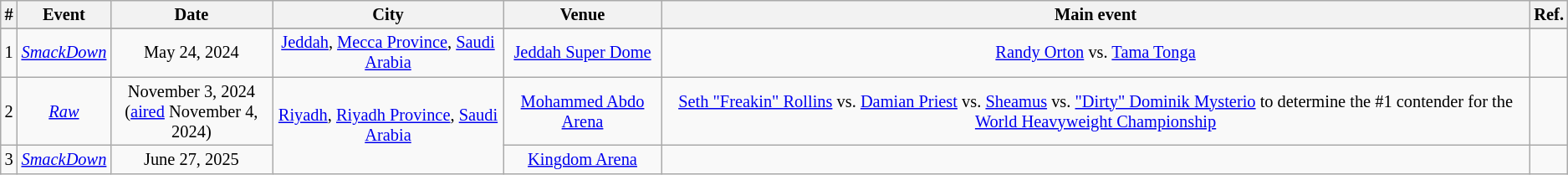<table class="sortable wikitable succession-box" style="font-size:85%; text-align:center;">
<tr>
<th>#</th>
<th>Event</th>
<th>Date</th>
<th>City</th>
<th>Venue</th>
<th>Main event</th>
<th>Ref.</th>
</tr>
<tr>
</tr>
<tr>
<td>1</td>
<td><em><a href='#'>SmackDown</a></em></td>
<td>May 24, 2024</td>
<td><a href='#'>Jeddah</a>, <a href='#'>Mecca Province</a>, <a href='#'>Saudi Arabia</a></td>
<td><a href='#'>Jeddah Super Dome</a></td>
<td><a href='#'>Randy Orton</a> vs. <a href='#'>Tama Tonga</a></td>
<td></td>
</tr>
<tr>
<td>2</td>
<td><em><a href='#'>Raw</a></em></td>
<td>November 3, 2024<br>(<a href='#'>aired</a> November 4, 2024)</td>
<td rowspan="2"><a href='#'>Riyadh</a>, <a href='#'>Riyadh Province</a>, <a href='#'>Saudi Arabia</a></td>
<td><a href='#'>Mohammed Abdo Arena</a></td>
<td><a href='#'>Seth "Freakin" Rollins</a> vs. <a href='#'>Damian Priest</a> vs. <a href='#'>Sheamus</a> vs. <a href='#'>"Dirty" Dominik Mysterio</a> to determine the #1 contender for the <a href='#'>World Heavyweight Championship</a></td>
<td></td>
</tr>
<tr>
<td>3</td>
<td><em><a href='#'>SmackDown</a></em></td>
<td>June 27, 2025</td>
<td><a href='#'>Kingdom Arena</a></td>
<td></td>
<td></td>
</tr>
</table>
